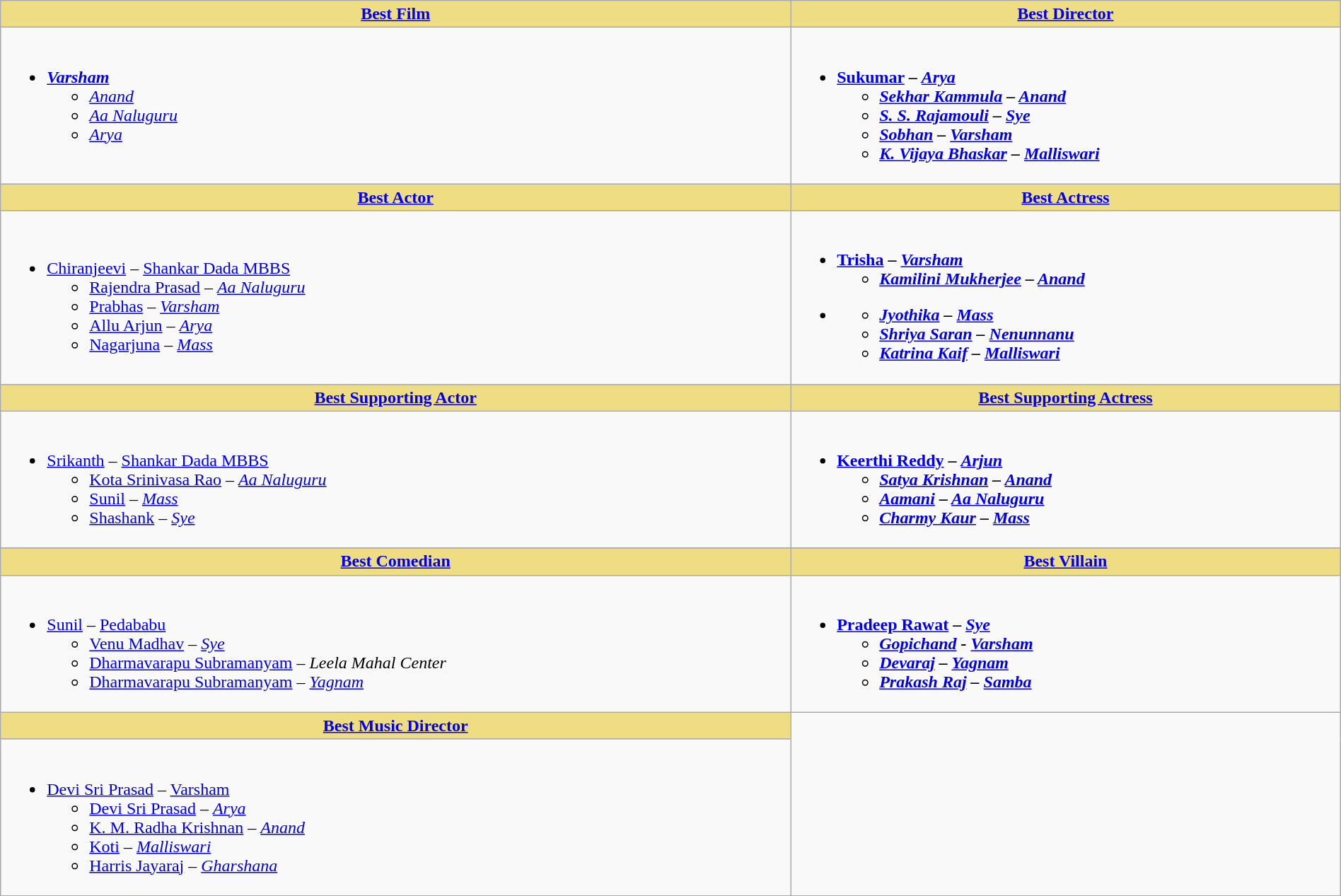<table class="wikitable" width =100%|>
<tr>
<th ! style="background:#eedd82; text-align:center;"><a href='#'>Best Film</a></th>
<th ! style="background:#eedd82; text-align:center;"><a href='#'>Best Director</a></th>
</tr>
<tr>
<td valign="top"><br><ul><li><strong><em><a href='#'>Varsham</a></em></strong><ul><li><em><a href='#'>Anand</a></em></li><li><em><a href='#'>Aa Naluguru</a></em></li><li><em><a href='#'>Arya</a></em></li></ul></li></ul></td>
<td valign="top"><br><ul><li><strong><a href='#'>Sukumar</a> – <em><a href='#'>Arya</a><strong><em><ul><li><a href='#'>Sekhar Kammula</a> – </em><a href='#'>Anand</a><em></li><li><a href='#'>S. S. Rajamouli</a> – </em><a href='#'>Sye</a><em></li><li><a href='#'>Sobhan</a> – </em><a href='#'>Varsham</a><em></li><li><a href='#'>K. Vijaya Bhaskar</a> – </em><a href='#'>Malliswari</a><em></li></ul></li></ul></td>
</tr>
<tr>
<th ! style="background:#eedd82; text-align:center;"><a href='#'>Best Actor</a></th>
<th ! style="background:#eedd82; text-align:center;"><a href='#'>Best Actress</a></th>
</tr>
<tr>
<td><br><ul><li></strong><a href='#'>Chiranjeevi</a> – </em><a href='#'>Shankar Dada MBBS</a></em></strong><ul><li><a href='#'>Rajendra Prasad</a> – <em><a href='#'>Aa Naluguru</a></em></li><li><a href='#'>Prabhas</a> – <em><a href='#'>Varsham</a></em></li><li><a href='#'>Allu Arjun</a> – <em><a href='#'>Arya</a></em></li><li><a href='#'>Nagarjuna</a> – <em><a href='#'>Mass</a></em></li></ul></li></ul></td>
<td><br><ul><li><strong><a href='#'>Trisha</a> – <em><a href='#'>Varsham</a><strong><em><ul><li><a href='#'>Kamilini Mukherjee</a> – <a href='#'>Anand</a></li></ul></li></ul><ul><li><ul><li><a href='#'>Jyothika</a> – </em><a href='#'>Mass</a><em></li><li><a href='#'>Shriya Saran</a> – </em><a href='#'>Nenunnanu</a><em></li><li><a href='#'>Katrina Kaif</a> – </em><a href='#'>Malliswari</a><em></li></ul></li></ul></td>
</tr>
<tr>
<th ! style="background:#eedd82; text-align:center;"><a href='#'>Best Supporting Actor</a></th>
<th ! style="background:#eedd82; text-align:center;"><a href='#'>Best Supporting Actress</a></th>
</tr>
<tr>
<td><br><ul><li></strong><a href='#'>Srikanth</a> – </em><a href='#'>Shankar Dada MBBS</a></em></strong><ul><li><a href='#'>Kota Srinivasa Rao</a> – <em><a href='#'>Aa Naluguru</a></em></li><li><a href='#'>Sunil</a> – <em><a href='#'>Mass</a></em></li><li><a href='#'>Shashank</a> – <em><a href='#'>Sye</a></em></li></ul></li></ul></td>
<td><br><ul><li><strong><a href='#'>Keerthi Reddy</a> – <em><a href='#'>Arjun</a><strong><em><ul><li><a href='#'>Satya Krishnan</a> – </em><a href='#'>Anand</a><em></li><li><a href='#'>Aamani</a> – </em><a href='#'>Aa Naluguru</a><em></li><li><a href='#'>Charmy Kaur</a> – </em><a href='#'>Mass</a><em></li></ul></li></ul></td>
</tr>
<tr>
</tr>
<tr>
<th ! style="background:#eedd82; text-align:center;"><a href='#'>Best Comedian</a></th>
<th ! style="background:#eedd82; text-align:center;"><a href='#'>Best Villain</a></th>
</tr>
<tr>
<td><br><ul><li></strong><a href='#'>Sunil</a> – </em><a href='#'>Pedababu</a></em></strong><ul><li><a href='#'>Venu Madhav</a> – <em><a href='#'>Sye</a></em></li><li><a href='#'>Dharmavarapu Subramanyam</a> – <em>Leela Mahal Center</em></li><li><a href='#'>Dharmavarapu Subramanyam</a> – <em><a href='#'>Yagnam</a></em></li></ul></li></ul></td>
<td><br><ul><li><strong><a href='#'>Pradeep Rawat</a> – <em><a href='#'>Sye</a><strong><em><ul><li><a href='#'>Gopichand</a> - </em><a href='#'>Varsham</a><em></li><li><a href='#'>Devaraj</a> – </em><a href='#'>Yagnam</a><em></li><li><a href='#'>Prakash Raj</a> – </em><a href='#'>Samba</a><em></li></ul></li></ul></td>
</tr>
<tr>
<th ! style="background:#eedd82; text-align:center;"><a href='#'>Best Music Director</a></th>
</tr>
<tr>
<td><br><ul><li></strong><a href='#'>Devi Sri Prasad</a> – </em><a href='#'>Varsham</a></em></strong><ul><li><a href='#'>Devi Sri Prasad</a> – <em><a href='#'>Arya</a></em></li><li><a href='#'>K. M. Radha Krishnan</a> – <em><a href='#'>Anand</a></em></li><li><a href='#'>Koti</a> – <em><a href='#'>Malliswari</a></em></li><li><a href='#'>Harris Jayaraj</a> – <em><a href='#'>Gharshana</a></em></li></ul></li></ul></td>
</tr>
<tr>
</tr>
</table>
